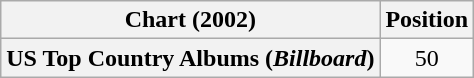<table class="wikitable plainrowheaders" style="text-align:center">
<tr>
<th scope="col">Chart (2002)</th>
<th scope="col">Position</th>
</tr>
<tr>
<th scope="row">US Top Country Albums (<em>Billboard</em>)</th>
<td>50</td>
</tr>
</table>
